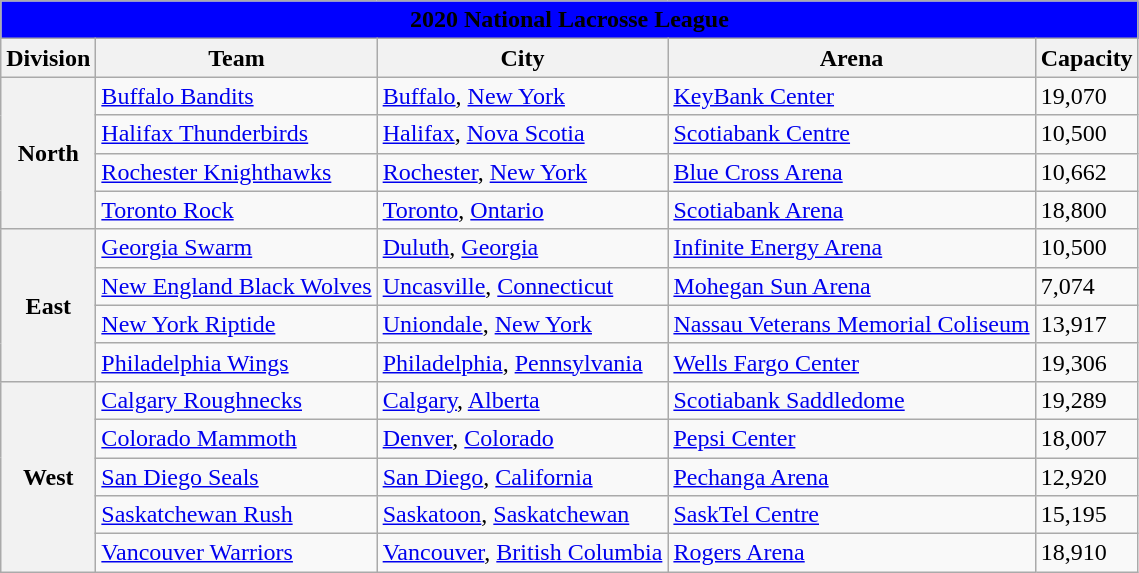<table class="wikitable" style="width:auto">
<tr>
<td bgcolor="#0000FF" align="center" colspan="6"><strong><span>2020 National Lacrosse League</span></strong></td>
</tr>
<tr>
<th>Division</th>
<th>Team</th>
<th>City</th>
<th>Arena</th>
<th>Capacity</th>
</tr>
<tr>
<th rowspan="4">North</th>
<td><a href='#'>Buffalo Bandits</a></td>
<td><a href='#'>Buffalo</a>, <a href='#'>New York</a></td>
<td><a href='#'>KeyBank Center</a></td>
<td>19,070</td>
</tr>
<tr>
<td><a href='#'>Halifax Thunderbirds</a></td>
<td><a href='#'>Halifax</a>, <a href='#'>Nova Scotia</a></td>
<td><a href='#'>Scotiabank Centre</a></td>
<td>10,500</td>
</tr>
<tr>
<td><a href='#'>Rochester Knighthawks</a></td>
<td><a href='#'>Rochester</a>, <a href='#'>New York</a></td>
<td><a href='#'>Blue Cross Arena</a></td>
<td>10,662</td>
</tr>
<tr>
<td><a href='#'>Toronto Rock</a></td>
<td><a href='#'>Toronto</a>, <a href='#'>Ontario</a></td>
<td><a href='#'>Scotiabank Arena</a></td>
<td>18,800</td>
</tr>
<tr>
<th rowspan="4">East</th>
<td><a href='#'>Georgia Swarm</a></td>
<td><a href='#'>Duluth</a>, <a href='#'>Georgia</a></td>
<td><a href='#'>Infinite Energy Arena</a></td>
<td>10,500</td>
</tr>
<tr>
<td><a href='#'>New England Black Wolves</a></td>
<td><a href='#'>Uncasville</a>, <a href='#'>Connecticut</a></td>
<td><a href='#'>Mohegan Sun Arena</a></td>
<td>7,074</td>
</tr>
<tr>
<td><a href='#'>New York Riptide</a></td>
<td><a href='#'>Uniondale</a>, <a href='#'>New York</a></td>
<td><a href='#'>Nassau Veterans Memorial Coliseum</a></td>
<td>13,917</td>
</tr>
<tr>
<td><a href='#'>Philadelphia Wings</a></td>
<td><a href='#'>Philadelphia</a>, <a href='#'>Pennsylvania</a></td>
<td><a href='#'>Wells Fargo Center</a></td>
<td>19,306</td>
</tr>
<tr>
<th rowspan="5">West</th>
<td><a href='#'>Calgary Roughnecks</a></td>
<td><a href='#'>Calgary</a>, <a href='#'>Alberta</a></td>
<td><a href='#'>Scotiabank Saddledome</a></td>
<td>19,289</td>
</tr>
<tr>
<td><a href='#'>Colorado Mammoth</a></td>
<td><a href='#'>Denver</a>, <a href='#'>Colorado</a></td>
<td><a href='#'>Pepsi Center</a></td>
<td>18,007</td>
</tr>
<tr>
<td><a href='#'>San Diego Seals</a></td>
<td><a href='#'>San Diego</a>, <a href='#'>California</a></td>
<td><a href='#'>Pechanga Arena</a></td>
<td>12,920</td>
</tr>
<tr>
<td><a href='#'>Saskatchewan Rush</a></td>
<td><a href='#'>Saskatoon</a>, <a href='#'>Saskatchewan</a></td>
<td><a href='#'>SaskTel Centre</a></td>
<td>15,195</td>
</tr>
<tr>
<td><a href='#'>Vancouver Warriors</a></td>
<td><a href='#'>Vancouver</a>, <a href='#'>British Columbia</a></td>
<td><a href='#'>Rogers Arena</a></td>
<td>18,910</td>
</tr>
</table>
